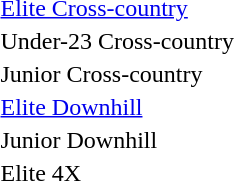<table>
<tr>
<td><a href='#'>Elite Cross-country</a></td>
<td></td>
<td></td>
<td></td>
</tr>
<tr>
<td>Under-23 Cross-country</td>
<td></td>
<td></td>
<td></td>
</tr>
<tr>
<td>Junior Cross-country</td>
<td></td>
<td></td>
<td></td>
</tr>
<tr>
<td><a href='#'>Elite Downhill</a></td>
<td></td>
<td></td>
<td></td>
</tr>
<tr>
<td>Junior Downhill</td>
<td></td>
<td></td>
<td></td>
</tr>
<tr>
<td>Elite 4X </td>
<td></td>
<td></td>
<td></td>
</tr>
</table>
